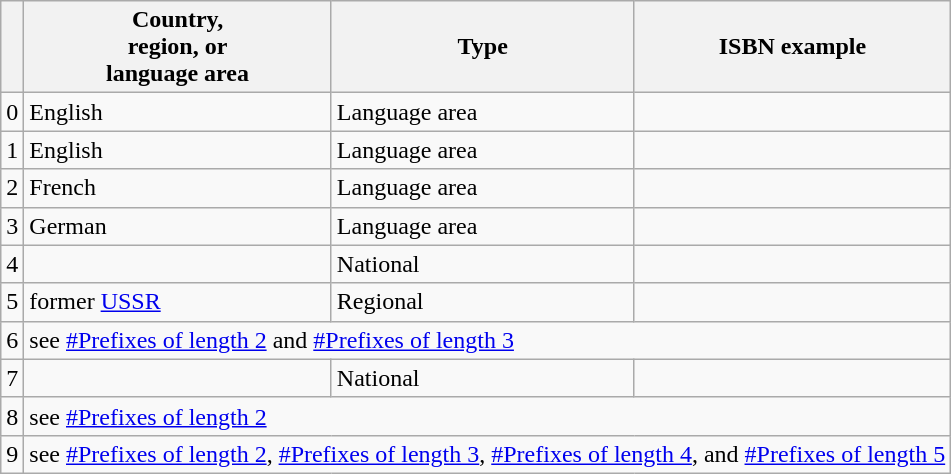<table class="wikitable sortable">
<tr>
<th></th>
<th>Country,<br>region, or<br>language area<br></th>
<th>Type</th>
<th>ISBN example<br></th>
</tr>
<tr>
<td>0</td>
<td>English</td>
<td>Language area</td>
<td><br></td>
</tr>
<tr>
<td>1</td>
<td>English</td>
<td>Language area</td>
<td><br></td>
</tr>
<tr>
<td>2</td>
<td>French</td>
<td>Language area</td>
<td><br></td>
</tr>
<tr>
<td>3</td>
<td>German</td>
<td>Language area</td>
<td><br></td>
</tr>
<tr>
<td>4</td>
<td></td>
<td>National</td>
<td><br></td>
</tr>
<tr>
<td>5</td>
<td> former <a href='#'>USSR</a></td>
<td>Regional</td>
<td><br></td>
</tr>
<tr>
<td>6</td>
<td colspan=3>see <a href='#'>#Prefixes of length 2</a> and <a href='#'>#Prefixes of length 3</a></td>
</tr>
<tr>
<td>7</td>
<td></td>
<td>National</td>
<td><br></td>
</tr>
<tr>
<td>8</td>
<td colspan=3>see <a href='#'>#Prefixes of length 2</a></td>
</tr>
<tr>
<td>9</td>
<td colspan=3>see <a href='#'>#Prefixes of length 2</a>, <a href='#'>#Prefixes of length 3</a>, <a href='#'>#Prefixes of length 4</a>, and <a href='#'>#Prefixes of length 5</a></td>
</tr>
</table>
